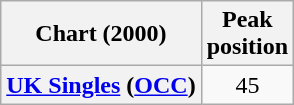<table class="wikitable plainrowheaders" style="text-align:center">
<tr>
<th>Chart (2000)</th>
<th>Peak<br>position</th>
</tr>
<tr>
<th scope="row"><a href='#'>UK Singles</a> (<a href='#'>OCC</a>)</th>
<td>45</td>
</tr>
</table>
